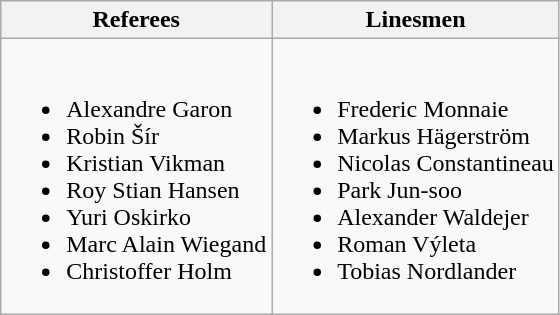<table class="wikitable">
<tr>
<th>Referees</th>
<th>Linesmen</th>
</tr>
<tr style="vertical-align:top">
<td><br><ul><li> Alexandre Garon</li><li> Robin Šír</li><li> Kristian Vikman</li><li> Roy Stian Hansen</li><li> Yuri Oskirko</li><li> Marc Alain Wiegand</li><li> Christoffer Holm</li></ul></td>
<td><br><ul><li> Frederic Monnaie</li><li> Markus Hägerström</li><li> Nicolas Constantineau</li><li> Park Jun-soo</li><li> Alexander Waldejer</li><li> Roman Výleta</li><li> Tobias Nordlander</li></ul></td>
</tr>
</table>
